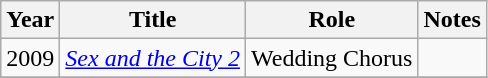<table class="wikitable sortable">
<tr>
<th>Year</th>
<th>Title</th>
<th>Role</th>
<th class="unsortable">Notes</th>
</tr>
<tr>
<td>2009</td>
<td><em><a href='#'>Sex and the City 2</a></em></td>
<td>Wedding Chorus</td>
<td></td>
</tr>
<tr>
</tr>
</table>
